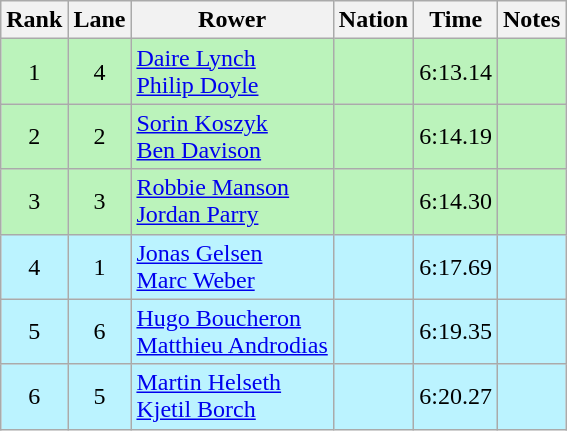<table class="wikitable sortable" style="text-align:center">
<tr>
<th>Rank</th>
<th>Lane</th>
<th>Rower</th>
<th>Nation</th>
<th>Time</th>
<th>Notes</th>
</tr>
<tr bgcolor=bbf3bb>
<td>1</td>
<td>4</td>
<td align=left><a href='#'>Daire Lynch</a><br><a href='#'>Philip Doyle</a></td>
<td align=left></td>
<td>6:13.14</td>
<td></td>
</tr>
<tr bgcolor=bbf3bb>
<td>2</td>
<td>2</td>
<td align=left><a href='#'>Sorin Koszyk</a><br><a href='#'>Ben Davison</a></td>
<td align=left></td>
<td>6:14.19</td>
<td></td>
</tr>
<tr bgcolor=bbf3bb>
<td>3</td>
<td>3</td>
<td align=left><a href='#'>Robbie Manson</a><br><a href='#'>Jordan Parry</a></td>
<td align=left></td>
<td>6:14.30</td>
<td></td>
</tr>
<tr bgcolor="bbf3ff">
<td>4</td>
<td>1</td>
<td align="left"><a href='#'>Jonas Gelsen</a><br><a href='#'>Marc Weber</a></td>
<td align="left"></td>
<td>6:17.69</td>
<td></td>
</tr>
<tr bgcolor="bbf3ff">
<td>5</td>
<td>6</td>
<td align="left"><a href='#'>Hugo Boucheron</a><br><a href='#'>Matthieu Androdias</a></td>
<td align="left"></td>
<td>6:19.35</td>
<td></td>
</tr>
<tr bgcolor="bbf3ff">
<td>6</td>
<td>5</td>
<td align="left"><a href='#'>Martin Helseth</a><br><a href='#'>Kjetil Borch</a></td>
<td align="left"></td>
<td>6:20.27</td>
<td></td>
</tr>
</table>
